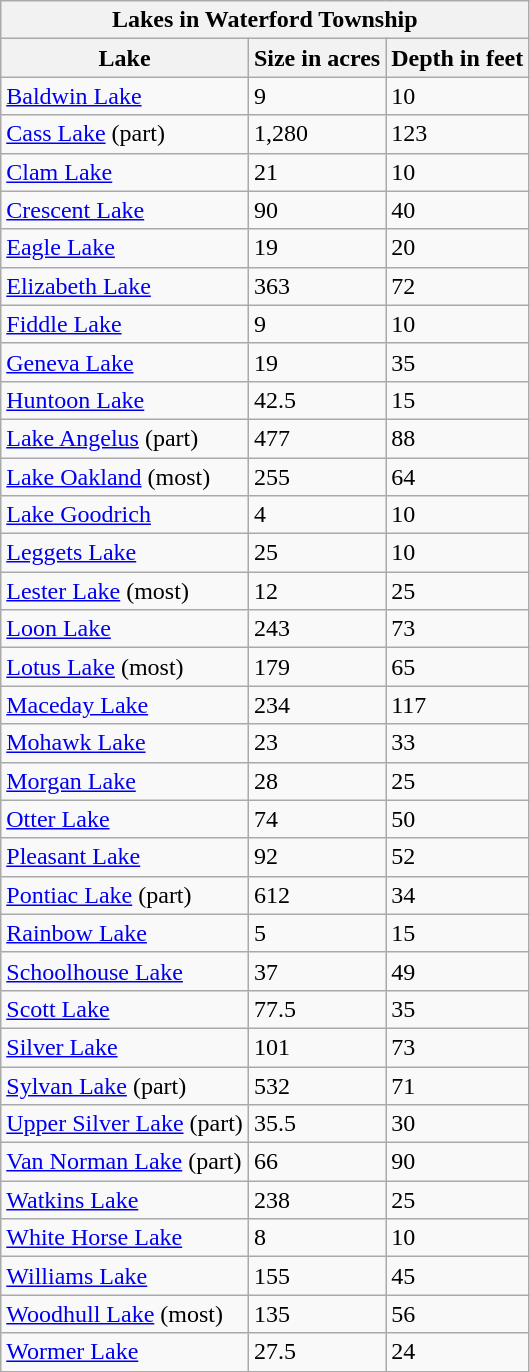<table class="wikitable sortable">
<tr>
<th colspan=3>Lakes in Waterford Township</th>
</tr>
<tr>
<th>Lake</th>
<th>Size in acres</th>
<th>Depth in feet</th>
</tr>
<tr>
<td><a href='#'>Baldwin Lake</a></td>
<td>9</td>
<td>10</td>
</tr>
<tr>
<td><a href='#'>Cass Lake</a> (part)</td>
<td>1,280</td>
<td>123</td>
</tr>
<tr>
<td><a href='#'>Clam Lake</a></td>
<td>21</td>
<td>10</td>
</tr>
<tr>
<td><a href='#'>Crescent Lake</a></td>
<td>90</td>
<td>40</td>
</tr>
<tr>
<td><a href='#'>Eagle Lake</a></td>
<td>19</td>
<td>20</td>
</tr>
<tr>
<td><a href='#'>Elizabeth Lake</a></td>
<td>363</td>
<td>72</td>
</tr>
<tr>
<td><a href='#'>Fiddle Lake</a></td>
<td>9</td>
<td>10</td>
</tr>
<tr>
<td><a href='#'>Geneva Lake</a></td>
<td>19</td>
<td>35</td>
</tr>
<tr>
<td><a href='#'>Huntoon Lake</a></td>
<td>42.5</td>
<td>15</td>
</tr>
<tr>
<td><a href='#'>Lake Angelus</a> (part)</td>
<td>477</td>
<td>88</td>
</tr>
<tr>
<td><a href='#'>Lake Oakland</a> (most)</td>
<td>255</td>
<td>64</td>
</tr>
<tr>
<td><a href='#'>Lake Goodrich</a></td>
<td>4</td>
<td>10</td>
</tr>
<tr>
<td><a href='#'>Leggets Lake</a></td>
<td>25</td>
<td>10</td>
</tr>
<tr>
<td><a href='#'>Lester Lake</a> (most)</td>
<td>12</td>
<td>25</td>
</tr>
<tr>
<td><a href='#'>Loon Lake</a></td>
<td>243</td>
<td>73</td>
</tr>
<tr>
<td><a href='#'>Lotus Lake</a> (most)</td>
<td>179</td>
<td>65</td>
</tr>
<tr>
<td><a href='#'>Maceday Lake</a></td>
<td>234</td>
<td>117</td>
</tr>
<tr>
<td><a href='#'>Mohawk Lake</a></td>
<td>23</td>
<td>33</td>
</tr>
<tr>
<td><a href='#'>Morgan Lake</a></td>
<td>28</td>
<td>25</td>
</tr>
<tr>
<td><a href='#'>Otter Lake</a></td>
<td>74</td>
<td>50</td>
</tr>
<tr>
<td><a href='#'>Pleasant Lake</a></td>
<td>92</td>
<td>52</td>
</tr>
<tr>
<td><a href='#'>Pontiac Lake</a> (part)</td>
<td>612</td>
<td>34</td>
</tr>
<tr>
<td><a href='#'>Rainbow Lake</a></td>
<td>5</td>
<td>15</td>
</tr>
<tr>
<td><a href='#'>Schoolhouse Lake</a></td>
<td>37</td>
<td>49</td>
</tr>
<tr>
<td><a href='#'>Scott Lake</a></td>
<td>77.5</td>
<td>35</td>
</tr>
<tr>
<td><a href='#'>Silver Lake</a></td>
<td>101</td>
<td>73</td>
</tr>
<tr>
<td><a href='#'>Sylvan Lake</a> (part)</td>
<td>532</td>
<td>71</td>
</tr>
<tr>
<td><a href='#'>Upper Silver Lake</a> (part)</td>
<td>35.5</td>
<td>30</td>
</tr>
<tr>
<td><a href='#'>Van Norman Lake</a> (part)</td>
<td>66</td>
<td>90</td>
</tr>
<tr>
<td><a href='#'>Watkins Lake</a></td>
<td>238</td>
<td>25</td>
</tr>
<tr>
<td><a href='#'>White Horse Lake</a></td>
<td>8</td>
<td>10</td>
</tr>
<tr>
<td><a href='#'>Williams Lake</a></td>
<td>155</td>
<td>45</td>
</tr>
<tr>
<td><a href='#'>Woodhull Lake</a> (most)</td>
<td>135</td>
<td>56</td>
</tr>
<tr>
<td><a href='#'>Wormer Lake</a></td>
<td>27.5</td>
<td>24</td>
</tr>
</table>
